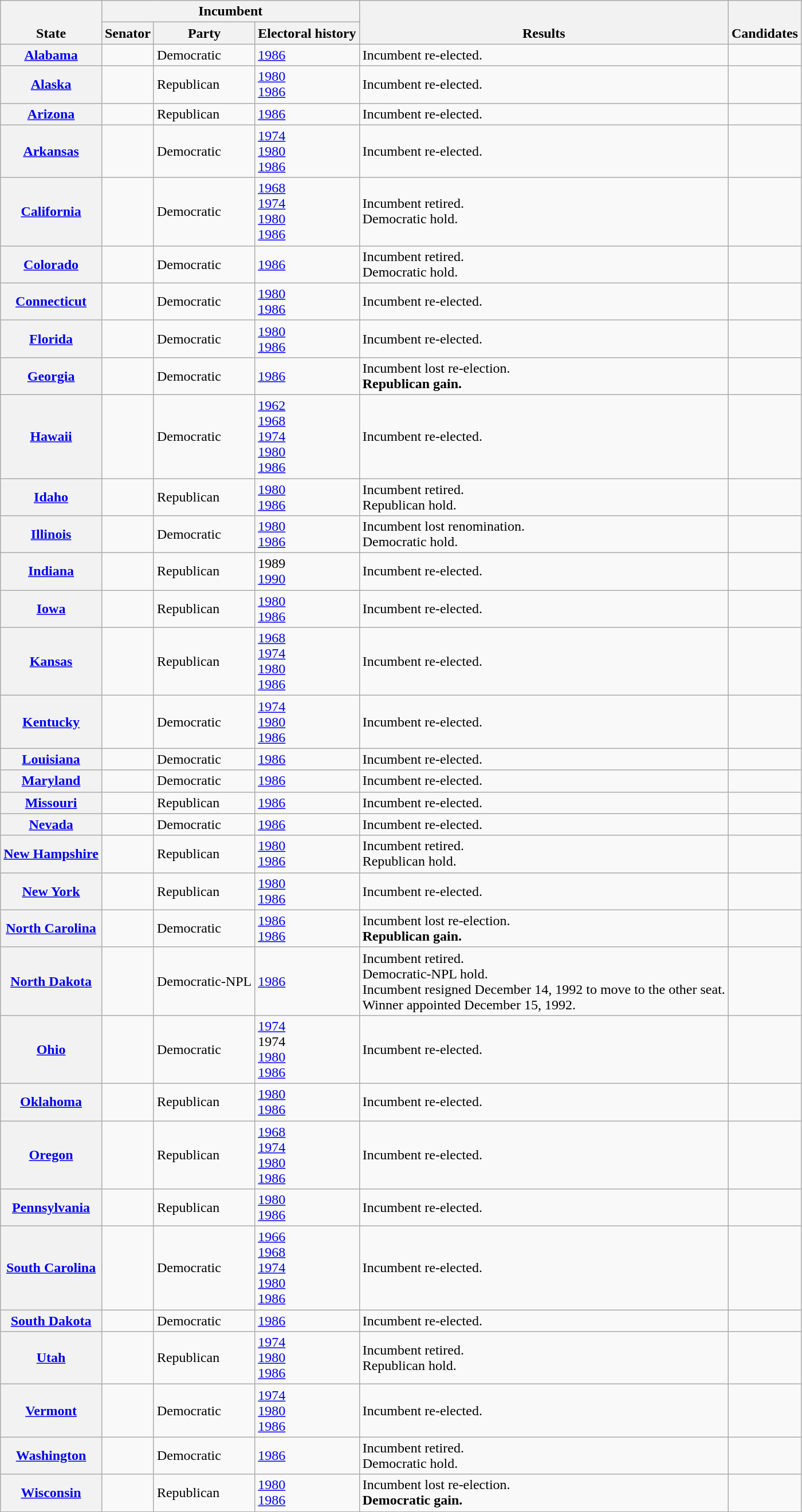<table class="wikitable sortable">
<tr valign=bottom>
<th rowspan=2>State</th>
<th colspan=3>Incumbent</th>
<th rowspan=2>Results</th>
<th rowspan=2>Candidates</th>
</tr>
<tr>
<th>Senator</th>
<th>Party</th>
<th>Electoral history</th>
</tr>
<tr>
<th><a href='#'>Alabama</a></th>
<td></td>
<td>Democratic</td>
<td><a href='#'>1986</a></td>
<td>Incumbent re-elected.</td>
<td nowrap></td>
</tr>
<tr>
<th><a href='#'>Alaska</a></th>
<td></td>
<td>Republican</td>
<td><a href='#'>1980</a><br><a href='#'>1986</a></td>
<td>Incumbent re-elected.</td>
<td nowrap></td>
</tr>
<tr>
<th><a href='#'>Arizona</a></th>
<td></td>
<td>Republican</td>
<td><a href='#'>1986</a></td>
<td>Incumbent re-elected.</td>
<td nowrap></td>
</tr>
<tr>
<th><a href='#'>Arkansas</a></th>
<td></td>
<td>Democratic</td>
<td><a href='#'>1974</a><br><a href='#'>1980</a><br><a href='#'>1986</a></td>
<td>Incumbent re-elected.</td>
<td nowrap></td>
</tr>
<tr>
<th><a href='#'>California</a></th>
<td></td>
<td>Democratic</td>
<td><a href='#'>1968</a><br><a href='#'>1974</a><br><a href='#'>1980</a><br><a href='#'>1986</a></td>
<td>Incumbent retired.<br>Democratic hold.</td>
<td nowrap></td>
</tr>
<tr>
<th><a href='#'>Colorado</a></th>
<td></td>
<td>Democratic</td>
<td><a href='#'>1986</a></td>
<td>Incumbent retired.<br>Democratic hold.</td>
<td nowrap></td>
</tr>
<tr>
<th><a href='#'>Connecticut</a></th>
<td></td>
<td>Democratic</td>
<td><a href='#'>1980</a><br><a href='#'>1986</a></td>
<td>Incumbent re-elected.</td>
<td nowrap></td>
</tr>
<tr>
<th><a href='#'>Florida</a></th>
<td></td>
<td>Democratic</td>
<td><a href='#'>1980</a><br><a href='#'>1986</a></td>
<td>Incumbent re-elected.</td>
<td nowrap></td>
</tr>
<tr>
<th><a href='#'>Georgia</a></th>
<td></td>
<td>Democratic</td>
<td><a href='#'>1986</a></td>
<td>Incumbent lost re-election.<br><strong>Republican gain.</strong></td>
<td nowrap></td>
</tr>
<tr>
<th><a href='#'>Hawaii</a></th>
<td></td>
<td>Democratic</td>
<td><a href='#'>1962</a><br><a href='#'>1968</a><br><a href='#'>1974</a><br><a href='#'>1980</a><br><a href='#'>1986</a></td>
<td>Incumbent re-elected.</td>
<td nowrap></td>
</tr>
<tr>
<th><a href='#'>Idaho</a></th>
<td></td>
<td>Republican</td>
<td><a href='#'>1980</a><br><a href='#'>1986</a></td>
<td>Incumbent retired.<br>Republican hold.</td>
<td nowrap></td>
</tr>
<tr>
<th><a href='#'>Illinois</a></th>
<td></td>
<td>Democratic</td>
<td><a href='#'>1980</a><br><a href='#'>1986</a></td>
<td>Incumbent lost renomination.<br>Democratic hold.</td>
<td nowrap></td>
</tr>
<tr>
<th><a href='#'>Indiana</a></th>
<td></td>
<td>Republican</td>
<td>1989 <br><a href='#'>1990 </a></td>
<td>Incumbent re-elected.</td>
<td nowrap></td>
</tr>
<tr>
<th><a href='#'>Iowa</a></th>
<td></td>
<td>Republican</td>
<td><a href='#'>1980</a><br><a href='#'>1986</a></td>
<td>Incumbent re-elected.</td>
<td nowrap></td>
</tr>
<tr>
<th><a href='#'>Kansas</a></th>
<td></td>
<td>Republican</td>
<td><a href='#'>1968</a><br><a href='#'>1974</a><br><a href='#'>1980</a><br><a href='#'>1986</a></td>
<td>Incumbent re-elected.</td>
<td nowrap></td>
</tr>
<tr>
<th><a href='#'>Kentucky</a></th>
<td></td>
<td>Democratic</td>
<td><a href='#'>1974</a><br><a href='#'>1980</a><br><a href='#'>1986</a></td>
<td>Incumbent re-elected.</td>
<td nowrap></td>
</tr>
<tr>
<th><a href='#'>Louisiana</a></th>
<td></td>
<td>Democratic</td>
<td><a href='#'>1986</a></td>
<td>Incumbent re-elected.</td>
<td nowrap></td>
</tr>
<tr>
<th><a href='#'>Maryland</a></th>
<td></td>
<td>Democratic</td>
<td><a href='#'>1986</a></td>
<td>Incumbent re-elected.</td>
<td nowrap></td>
</tr>
<tr>
<th><a href='#'>Missouri</a></th>
<td></td>
<td>Republican</td>
<td><a href='#'>1986</a></td>
<td>Incumbent re-elected.</td>
<td nowrap></td>
</tr>
<tr>
<th><a href='#'>Nevada</a></th>
<td></td>
<td>Democratic</td>
<td><a href='#'>1986</a></td>
<td>Incumbent re-elected.</td>
<td nowrap></td>
</tr>
<tr>
<th><a href='#'>New Hampshire</a></th>
<td></td>
<td>Republican</td>
<td><a href='#'>1980</a><br><a href='#'>1986</a></td>
<td>Incumbent retired.<br>Republican hold.</td>
<td nowrap></td>
</tr>
<tr>
<th><a href='#'>New York</a></th>
<td></td>
<td>Republican</td>
<td><a href='#'>1980</a><br><a href='#'>1986</a></td>
<td>Incumbent re-elected.</td>
<td nowrap><br></td>
</tr>
<tr>
<th><a href='#'>North Carolina</a></th>
<td></td>
<td>Democratic</td>
<td><a href='#'>1986 </a><br><a href='#'>1986</a></td>
<td>Incumbent lost re-election.<br><strong>Republican gain.</strong></td>
<td nowrap></td>
</tr>
<tr>
<th><a href='#'>North Dakota</a></th>
<td></td>
<td>Democratic-NPL</td>
<td><a href='#'>1986</a></td>
<td>Incumbent retired.<br>Democratic-NPL hold.<br>Incumbent resigned December 14, 1992 to move to the other seat.<br>Winner appointed December 15, 1992.</td>
<td nowrap></td>
</tr>
<tr>
<th><a href='#'>Ohio</a></th>
<td></td>
<td>Democratic</td>
<td><a href='#'>1974</a><br>1974 <br><a href='#'>1980</a><br><a href='#'>1986</a></td>
<td>Incumbent re-elected.</td>
<td nowrap></td>
</tr>
<tr>
<th><a href='#'>Oklahoma</a></th>
<td></td>
<td>Republican</td>
<td><a href='#'>1980</a><br><a href='#'>1986</a></td>
<td>Incumbent re-elected.</td>
<td nowrap></td>
</tr>
<tr>
<th><a href='#'>Oregon</a></th>
<td></td>
<td>Republican</td>
<td><a href='#'>1968</a><br><a href='#'>1974</a><br><a href='#'>1980</a><br><a href='#'>1986</a></td>
<td>Incumbent re-elected.</td>
<td nowrap></td>
</tr>
<tr>
<th><a href='#'>Pennsylvania</a></th>
<td></td>
<td>Republican</td>
<td><a href='#'>1980</a><br><a href='#'>1986</a></td>
<td>Incumbent re-elected.</td>
<td nowrap></td>
</tr>
<tr>
<th><a href='#'>South Carolina</a></th>
<td></td>
<td>Democratic</td>
<td><a href='#'>1966 </a><br><a href='#'>1968</a><br><a href='#'>1974</a><br><a href='#'>1980</a><br><a href='#'>1986</a></td>
<td>Incumbent re-elected.</td>
<td nowrap></td>
</tr>
<tr>
<th><a href='#'>South Dakota</a></th>
<td></td>
<td>Democratic</td>
<td><a href='#'>1986</a></td>
<td>Incumbent re-elected.</td>
<td nowrap></td>
</tr>
<tr>
<th><a href='#'>Utah</a></th>
<td></td>
<td>Republican</td>
<td><a href='#'>1974</a><br><a href='#'>1980</a><br><a href='#'>1986</a></td>
<td>Incumbent retired.<br>Republican hold.</td>
<td nowrap></td>
</tr>
<tr>
<th><a href='#'>Vermont</a></th>
<td></td>
<td>Democratic</td>
<td><a href='#'>1974</a><br><a href='#'>1980</a><br><a href='#'>1986</a></td>
<td>Incumbent re-elected.</td>
<td nowrap></td>
</tr>
<tr>
<th><a href='#'>Washington</a></th>
<td></td>
<td>Democratic</td>
<td><a href='#'>1986</a></td>
<td>Incumbent retired.<br>Democratic hold.</td>
<td nowrap></td>
</tr>
<tr>
<th><a href='#'>Wisconsin</a></th>
<td></td>
<td>Republican</td>
<td><a href='#'>1980</a><br><a href='#'>1986</a></td>
<td>Incumbent lost re-election.<br><strong>Democratic gain.</strong></td>
<td nowrap></td>
</tr>
</table>
